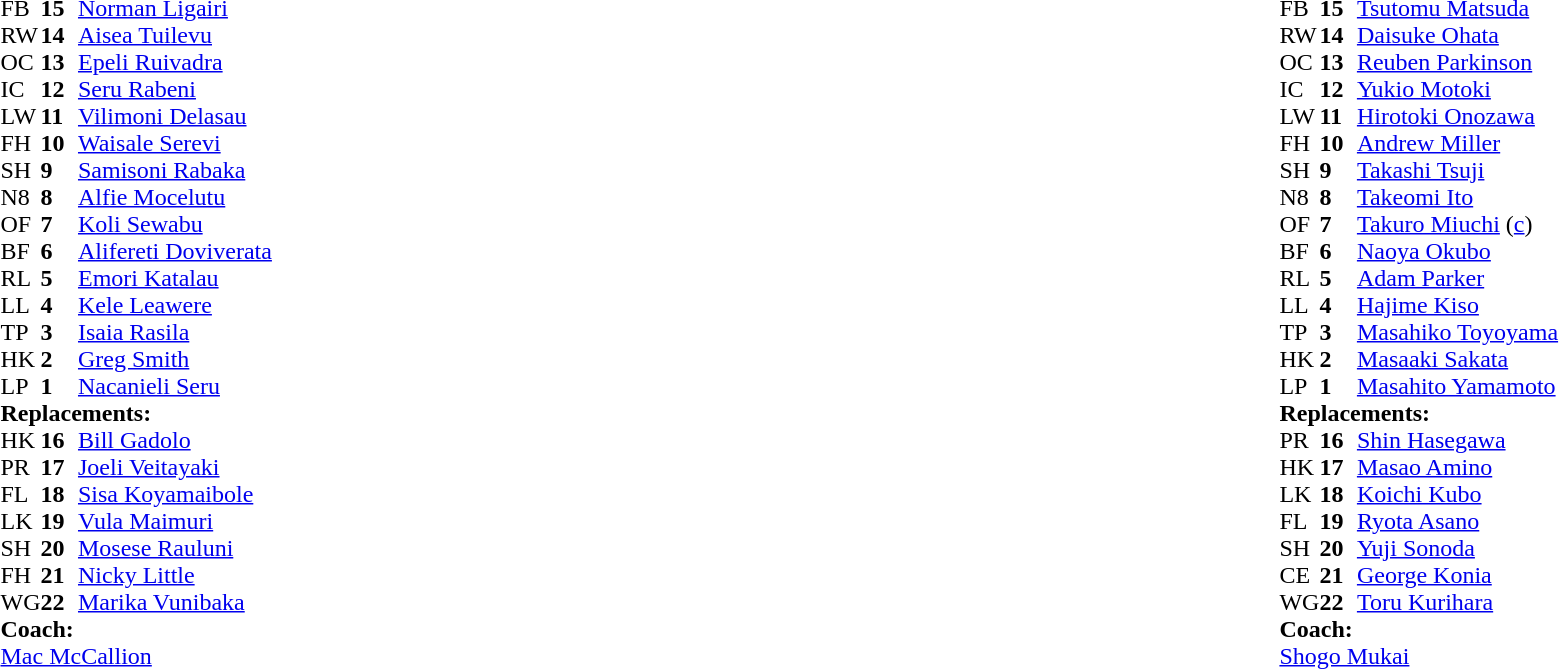<table style="width:100%">
<tr>
<td style="vertical-align:top;width:50%"><br><table cellspacing="0" cellpadding="0">
<tr>
<th width="25"></th>
<th width="25"></th>
</tr>
<tr>
<td>FB</td>
<td><strong>15</strong></td>
<td><a href='#'>Norman Ligairi</a></td>
</tr>
<tr>
<td>RW</td>
<td><strong>14</strong></td>
<td><a href='#'>Aisea Tuilevu</a></td>
</tr>
<tr>
<td>OC</td>
<td><strong>13</strong></td>
<td><a href='#'>Epeli Ruivadra</a></td>
</tr>
<tr>
<td>IC</td>
<td><strong>12</strong></td>
<td><a href='#'>Seru Rabeni</a></td>
</tr>
<tr>
<td>LW</td>
<td><strong>11</strong></td>
<td><a href='#'>Vilimoni Delasau</a></td>
</tr>
<tr>
<td>FH</td>
<td><strong>10</strong></td>
<td><a href='#'>Waisale Serevi</a></td>
</tr>
<tr>
<td>SH</td>
<td><strong>9</strong></td>
<td><a href='#'>Samisoni Rabaka</a></td>
</tr>
<tr>
<td>N8</td>
<td><strong>8</strong></td>
<td><a href='#'>Alfie Mocelutu</a></td>
</tr>
<tr>
<td>OF</td>
<td><strong>7</strong></td>
<td><a href='#'>Koli Sewabu</a></td>
</tr>
<tr>
<td>BF</td>
<td><strong>6</strong></td>
<td><a href='#'>Alifereti Doviverata</a></td>
</tr>
<tr>
<td>RL</td>
<td><strong>5</strong></td>
<td><a href='#'>Emori Katalau</a></td>
</tr>
<tr>
<td>LL</td>
<td><strong>4</strong></td>
<td><a href='#'>Kele Leawere</a></td>
</tr>
<tr>
<td>TP</td>
<td><strong>3</strong></td>
<td><a href='#'>Isaia Rasila</a></td>
</tr>
<tr>
<td>HK</td>
<td><strong>2</strong></td>
<td><a href='#'>Greg Smith</a></td>
</tr>
<tr>
<td>LP</td>
<td><strong>1</strong></td>
<td><a href='#'>Nacanieli Seru</a></td>
</tr>
<tr>
<td colspan="3"><strong>Replacements:</strong></td>
</tr>
<tr>
<td>HK</td>
<td><strong>16</strong></td>
<td><a href='#'>Bill Gadolo</a></td>
</tr>
<tr>
<td>PR</td>
<td><strong>17</strong></td>
<td><a href='#'>Joeli Veitayaki</a></td>
</tr>
<tr>
<td>FL</td>
<td><strong>18</strong></td>
<td><a href='#'>Sisa Koyamaibole</a></td>
</tr>
<tr>
<td>LK</td>
<td><strong>19</strong></td>
<td><a href='#'>Vula Maimuri</a></td>
</tr>
<tr>
<td>SH</td>
<td><strong>20</strong></td>
<td><a href='#'>Mosese Rauluni</a></td>
</tr>
<tr>
<td>FH</td>
<td><strong>21</strong></td>
<td><a href='#'>Nicky Little</a></td>
</tr>
<tr>
<td>WG</td>
<td><strong>22</strong></td>
<td><a href='#'>Marika Vunibaka</a></td>
</tr>
<tr>
<td colspan="3"><strong>Coach:</strong></td>
</tr>
<tr>
<td colspan="3"> <a href='#'>Mac McCallion</a></td>
</tr>
</table>
</td>
<td style="vertical-align:top"></td>
<td style="vertical-align:top;width:50%"><br><table cellspacing="0" cellpadding="0" style="margin:auto">
<tr>
<th width="25"></th>
<th width="25"></th>
</tr>
<tr>
<td>FB</td>
<td><strong>15</strong></td>
<td><a href='#'>Tsutomu Matsuda</a></td>
</tr>
<tr>
<td>RW</td>
<td><strong>14</strong></td>
<td><a href='#'>Daisuke Ohata</a></td>
</tr>
<tr>
<td>OC</td>
<td><strong>13</strong></td>
<td><a href='#'>Reuben Parkinson</a></td>
</tr>
<tr>
<td>IC</td>
<td><strong>12</strong></td>
<td><a href='#'>Yukio Motoki</a></td>
</tr>
<tr>
<td>LW</td>
<td><strong>11</strong></td>
<td><a href='#'>Hirotoki Onozawa</a></td>
</tr>
<tr>
<td>FH</td>
<td><strong>10</strong></td>
<td><a href='#'>Andrew Miller</a></td>
</tr>
<tr>
<td>SH</td>
<td><strong>9</strong></td>
<td><a href='#'>Takashi Tsuji</a></td>
</tr>
<tr>
<td>N8</td>
<td><strong>8</strong></td>
<td><a href='#'>Takeomi Ito</a></td>
</tr>
<tr>
<td>OF</td>
<td><strong>7</strong></td>
<td><a href='#'>Takuro Miuchi</a> (<a href='#'>c</a>)</td>
</tr>
<tr>
<td>BF</td>
<td><strong>6</strong></td>
<td><a href='#'>Naoya Okubo</a></td>
</tr>
<tr>
<td>RL</td>
<td><strong>5</strong></td>
<td><a href='#'>Adam Parker</a></td>
</tr>
<tr>
<td>LL</td>
<td><strong>4</strong></td>
<td><a href='#'>Hajime Kiso</a></td>
</tr>
<tr>
<td>TP</td>
<td><strong>3</strong></td>
<td><a href='#'>Masahiko Toyoyama</a></td>
</tr>
<tr>
<td>HK</td>
<td><strong>2</strong></td>
<td><a href='#'>Masaaki Sakata</a></td>
</tr>
<tr>
<td>LP</td>
<td><strong>1</strong></td>
<td><a href='#'>Masahito Yamamoto</a></td>
</tr>
<tr>
<td colspan="3"><strong>Replacements:</strong></td>
</tr>
<tr>
<td>PR</td>
<td><strong>16</strong></td>
<td><a href='#'>Shin Hasegawa</a></td>
</tr>
<tr>
<td>HK</td>
<td><strong>17</strong></td>
<td><a href='#'>Masao Amino</a></td>
</tr>
<tr>
<td>LK</td>
<td><strong>18</strong></td>
<td><a href='#'>Koichi Kubo</a></td>
</tr>
<tr>
<td>FL</td>
<td><strong>19</strong></td>
<td><a href='#'>Ryota Asano</a></td>
</tr>
<tr>
<td>SH</td>
<td><strong>20</strong></td>
<td><a href='#'>Yuji Sonoda</a></td>
</tr>
<tr>
<td>CE</td>
<td><strong>21</strong></td>
<td><a href='#'>George Konia</a></td>
</tr>
<tr>
<td>WG</td>
<td><strong>22</strong></td>
<td><a href='#'>Toru Kurihara</a></td>
</tr>
<tr>
<td colspan="3"><strong>Coach:</strong></td>
</tr>
<tr>
<td colspan="3"><a href='#'>Shogo Mukai</a></td>
</tr>
</table>
</td>
</tr>
</table>
